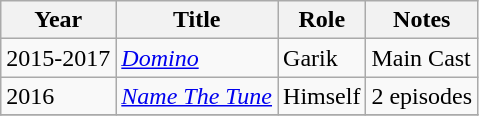<table class="wikitable sortable plainrowheaders">
<tr>
<th>Year</th>
<th>Title</th>
<th>Role</th>
<th class="unsortable">Notes</th>
</tr>
<tr>
<td>2015-2017</td>
<td><em><a href='#'>Domino</a></em></td>
<td>Garik</td>
<td>Main Cast</td>
</tr>
<tr>
<td>2016</td>
<td><em><a href='#'>Name The Tune</a></em></td>
<td>Himself</td>
<td>2 episodes</td>
</tr>
<tr>
</tr>
</table>
